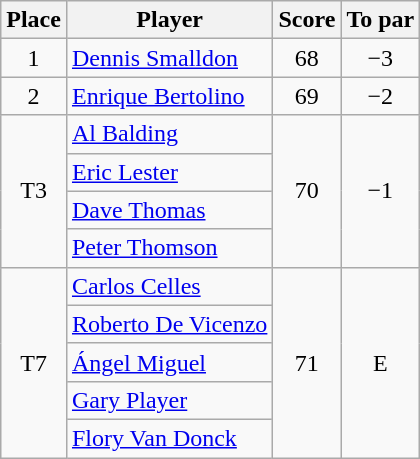<table class="wikitable">
<tr>
<th>Place</th>
<th>Player</th>
<th>Score</th>
<th>To par</th>
</tr>
<tr>
<td align=center>1</td>
<td> <a href='#'>Dennis Smalldon</a></td>
<td align=center>68</td>
<td align=center>−3</td>
</tr>
<tr>
<td align=center>2</td>
<td> <a href='#'>Enrique Bertolino</a></td>
<td align=center>69</td>
<td align=center>−2</td>
</tr>
<tr>
<td rowspan="4" align=center>T3</td>
<td> <a href='#'>Al Balding</a></td>
<td rowspan="4" align=center>70</td>
<td rowspan="4" align=center>−1</td>
</tr>
<tr>
<td> <a href='#'>Eric Lester</a></td>
</tr>
<tr>
<td> <a href='#'>Dave Thomas</a></td>
</tr>
<tr>
<td> <a href='#'>Peter Thomson</a></td>
</tr>
<tr>
<td rowspan="5" align=center>T7</td>
<td> <a href='#'>Carlos Celles</a></td>
<td rowspan="5" align=center>71</td>
<td rowspan="5" align=center>E</td>
</tr>
<tr>
<td> <a href='#'>Roberto De Vicenzo</a></td>
</tr>
<tr>
<td> <a href='#'>Ángel Miguel</a></td>
</tr>
<tr>
<td> <a href='#'>Gary Player</a></td>
</tr>
<tr>
<td> <a href='#'>Flory Van Donck</a></td>
</tr>
</table>
